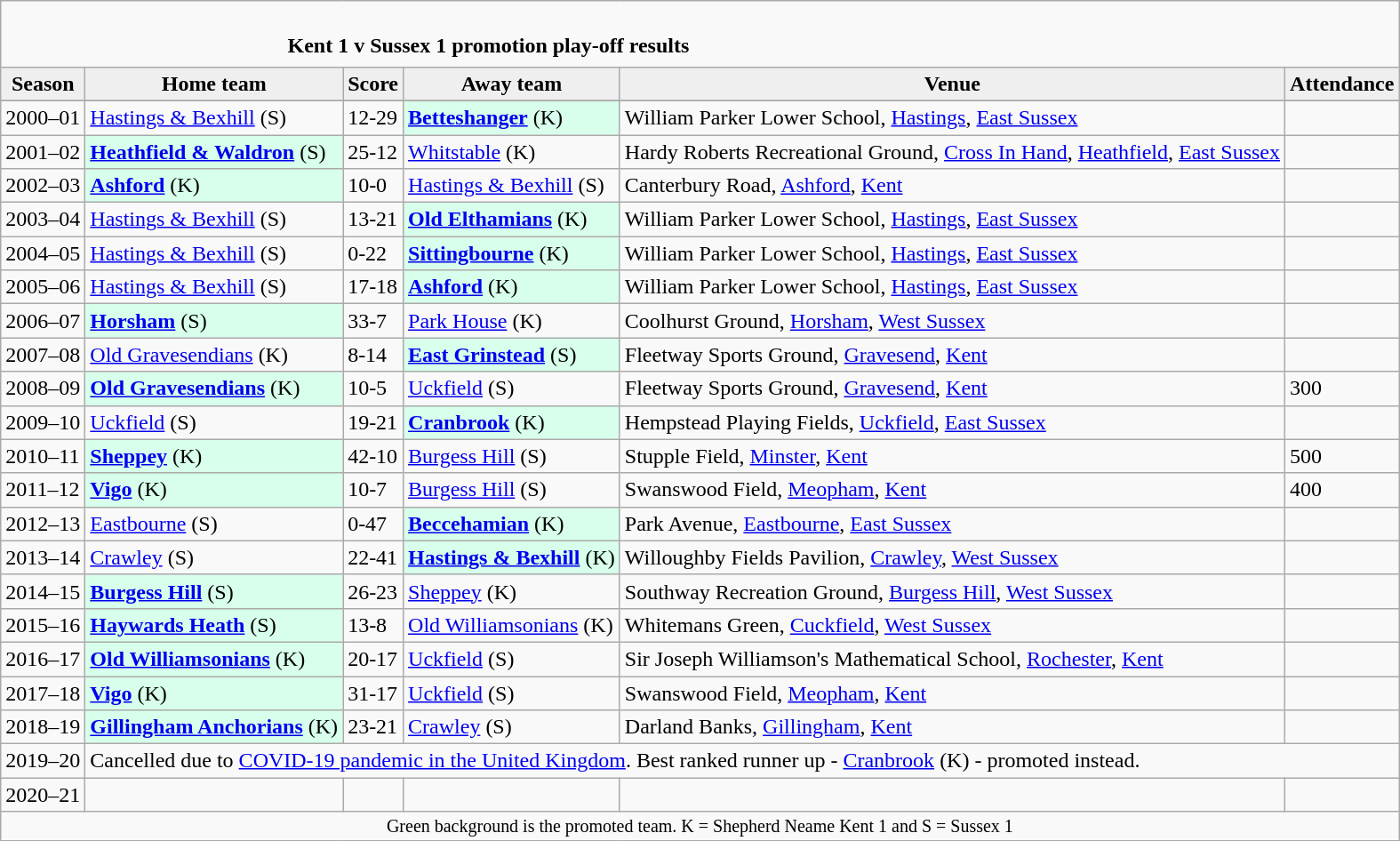<table class="wikitable" style="text-align: left;">
<tr>
<td colspan="11" cellpadding="0" cellspacing="0"><br><table border="0" style="width:100%;" cellpadding="0" cellspacing="0">
<tr>
<td style="width:20%; border:0;"></td>
<td style="border:0;"><strong>Kent 1 v Sussex 1 promotion play-off results</strong></td>
<td style="width:20%; border:0;"></td>
</tr>
</table>
</td>
</tr>
<tr>
<th style="background:#efefef;">Season</th>
<th style="background:#efefef">Home team</th>
<th style="background:#efefef">Score</th>
<th style="background:#efefef">Away team</th>
<th style="background:#efefef">Venue</th>
<th style="background:#efefef">Attendance</th>
</tr>
<tr align=left>
</tr>
<tr>
<td>2000–01</td>
<td><a href='#'>Hastings & Bexhill</a> (S)</td>
<td>12-29</td>
<td style="background:#d8ffeb;"><strong><a href='#'>Betteshanger</a></strong> (K)</td>
<td>William Parker Lower School, <a href='#'>Hastings</a>, <a href='#'>East Sussex</a></td>
<td></td>
</tr>
<tr>
<td>2001–02</td>
<td style="background:#d8ffeb;"><strong><a href='#'>Heathfield & Waldron</a></strong> (S)</td>
<td>25-12</td>
<td><a href='#'>Whitstable</a> (K)</td>
<td>Hardy Roberts Recreational Ground, <a href='#'>Cross In Hand</a>, <a href='#'>Heathfield</a>, <a href='#'>East Sussex</a></td>
<td></td>
</tr>
<tr>
<td>2002–03</td>
<td style="background:#d8ffeb;"><strong><a href='#'>Ashford</a></strong> (K)</td>
<td>10-0</td>
<td><a href='#'>Hastings & Bexhill</a> (S)</td>
<td>Canterbury Road, <a href='#'>Ashford</a>, <a href='#'>Kent</a></td>
<td></td>
</tr>
<tr>
<td>2003–04</td>
<td><a href='#'>Hastings & Bexhill</a> (S)</td>
<td>13-21</td>
<td style="background:#d8ffeb;"><strong><a href='#'>Old Elthamians</a></strong> (K)</td>
<td>William Parker Lower School, <a href='#'>Hastings</a>, <a href='#'>East Sussex</a></td>
<td></td>
</tr>
<tr>
<td>2004–05</td>
<td><a href='#'>Hastings & Bexhill</a> (S)</td>
<td>0-22</td>
<td style="background:#d8ffeb;"><strong><a href='#'>Sittingbourne</a></strong> (K)</td>
<td>William Parker Lower School, <a href='#'>Hastings</a>, <a href='#'>East Sussex</a></td>
<td></td>
</tr>
<tr>
<td>2005–06</td>
<td><a href='#'>Hastings & Bexhill</a> (S)</td>
<td>17-18</td>
<td style="background:#d8ffeb;"><strong><a href='#'>Ashford</a></strong> (K)</td>
<td>William Parker Lower School, <a href='#'>Hastings</a>, <a href='#'>East Sussex</a></td>
<td></td>
</tr>
<tr>
<td>2006–07</td>
<td style="background:#d8ffeb;"><strong><a href='#'>Horsham</a></strong> (S)</td>
<td>33-7</td>
<td><a href='#'>Park House</a> (K)</td>
<td>Coolhurst Ground, <a href='#'>Horsham</a>, <a href='#'>West Sussex</a></td>
<td></td>
</tr>
<tr>
<td>2007–08</td>
<td><a href='#'>Old Gravesendians</a> (K)</td>
<td>8-14</td>
<td style="background:#d8ffeb;"><strong><a href='#'>East Grinstead</a></strong> (S)</td>
<td>Fleetway Sports Ground, <a href='#'>Gravesend</a>, <a href='#'>Kent</a></td>
<td></td>
</tr>
<tr>
<td>2008–09</td>
<td style="background:#d8ffeb;"><strong><a href='#'>Old Gravesendians</a></strong> (K)</td>
<td>10-5</td>
<td><a href='#'>Uckfield</a> (S)</td>
<td>Fleetway Sports Ground, <a href='#'>Gravesend</a>, <a href='#'>Kent</a></td>
<td>300</td>
</tr>
<tr>
<td>2009–10</td>
<td><a href='#'>Uckfield</a> (S)</td>
<td>19-21</td>
<td style="background:#d8ffeb;"><strong><a href='#'>Cranbrook</a></strong> (K)</td>
<td>Hempstead Playing Fields, <a href='#'>Uckfield</a>, <a href='#'>East Sussex</a></td>
<td></td>
</tr>
<tr>
<td>2010–11</td>
<td style="background:#d8ffeb;"><strong><a href='#'>Sheppey</a></strong> (K)</td>
<td>42-10</td>
<td><a href='#'>Burgess Hill</a> (S)</td>
<td>Stupple Field, <a href='#'>Minster</a>, <a href='#'>Kent</a></td>
<td>500</td>
</tr>
<tr>
<td>2011–12</td>
<td style="background:#d8ffeb;"><strong><a href='#'>Vigo</a></strong> (K)</td>
<td>10-7</td>
<td><a href='#'>Burgess Hill</a> (S)</td>
<td>Swanswood Field, <a href='#'>Meopham</a>, <a href='#'>Kent</a></td>
<td>400</td>
</tr>
<tr>
<td>2012–13</td>
<td><a href='#'>Eastbourne</a> (S)</td>
<td>0-47</td>
<td style="background:#d8ffeb;"><strong><a href='#'>Beccehamian</a></strong> (K)</td>
<td>Park Avenue, <a href='#'>Eastbourne</a>, <a href='#'>East Sussex</a></td>
<td></td>
</tr>
<tr>
<td>2013–14</td>
<td><a href='#'>Crawley</a> (S)</td>
<td>22-41</td>
<td style="background:#d8ffeb;"><strong><a href='#'>Hastings & Bexhill</a></strong> (K)</td>
<td>Willoughby Fields Pavilion, <a href='#'>Crawley</a>, <a href='#'>West Sussex</a></td>
<td></td>
</tr>
<tr>
<td>2014–15</td>
<td style="background:#d8ffeb;"><strong><a href='#'>Burgess Hill</a></strong> (S)</td>
<td>26-23</td>
<td><a href='#'>Sheppey</a> (K)</td>
<td>Southway Recreation Ground, <a href='#'>Burgess Hill</a>, <a href='#'>West Sussex</a></td>
<td></td>
</tr>
<tr>
<td>2015–16</td>
<td style="background:#d8ffeb;"><strong><a href='#'>Haywards Heath</a></strong> (S)</td>
<td>13-8</td>
<td><a href='#'>Old Williamsonians</a> (K)</td>
<td>Whitemans Green, <a href='#'>Cuckfield</a>, <a href='#'>West Sussex</a></td>
<td></td>
</tr>
<tr>
<td>2016–17</td>
<td style="background:#d8ffeb;"><strong><a href='#'>Old Williamsonians</a></strong> (K)</td>
<td>20-17</td>
<td><a href='#'>Uckfield</a> (S)</td>
<td>Sir Joseph Williamson's Mathematical School, <a href='#'>Rochester</a>, <a href='#'>Kent</a></td>
<td></td>
</tr>
<tr>
<td>2017–18</td>
<td style="background:#d8ffeb;"><strong><a href='#'>Vigo</a></strong> (K)</td>
<td>31-17</td>
<td><a href='#'>Uckfield</a> (S)</td>
<td>Swanswood Field, <a href='#'>Meopham</a>, <a href='#'>Kent</a></td>
<td></td>
</tr>
<tr>
<td>2018–19</td>
<td style="background:#d8ffeb;"><strong><a href='#'>Gillingham Anchorians</a></strong> (K)</td>
<td>23-21</td>
<td><a href='#'>Crawley</a> (S)</td>
<td>Darland Banks, <a href='#'>Gillingham</a>, <a href='#'>Kent</a></td>
<td></td>
</tr>
<tr>
<td>2019–20</td>
<td colspan=6>Cancelled due to <a href='#'>COVID-19 pandemic in the United Kingdom</a>.  Best ranked runner up - <a href='#'>Cranbrook</a> (K) - promoted instead.</td>
</tr>
<tr>
<td>2020–21</td>
<td></td>
<td></td>
<td></td>
<td></td>
<td></td>
</tr>
<tr>
<td colspan="15"  style="border:0; font-size:smaller; text-align:center;">Green background is the promoted team. K = Shepherd Neame Kent 1 and S = Sussex 1</td>
</tr>
<tr>
</tr>
</table>
